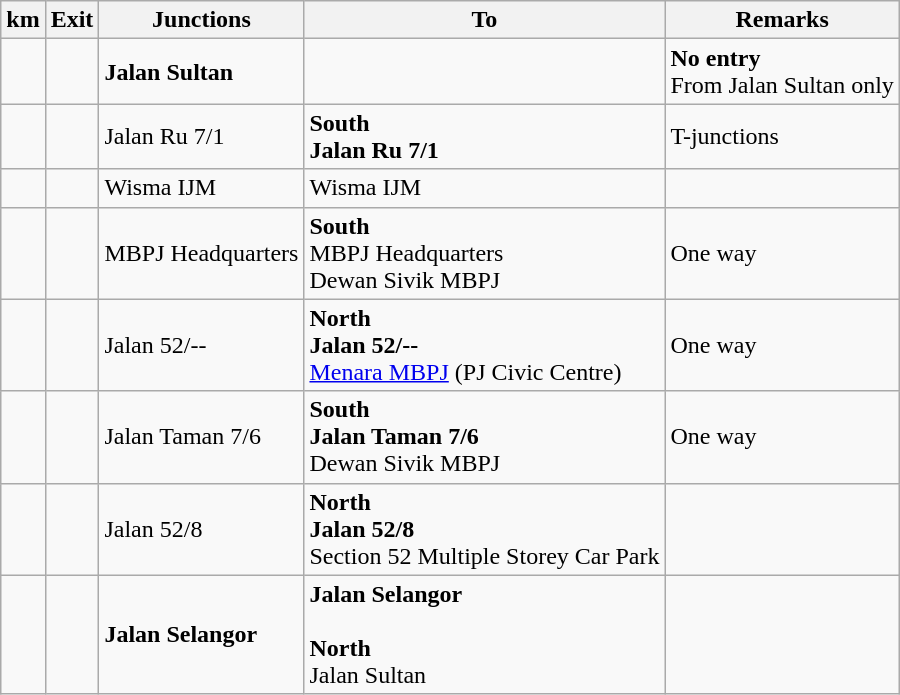<table class="wikitable">
<tr>
<th>km</th>
<th>Exit</th>
<th>Junctions</th>
<th>To</th>
<th>Remarks</th>
</tr>
<tr>
<td></td>
<td></td>
<td><strong>Jalan Sultan</strong></td>
<td></td>
<td><strong>No entry</strong><br>From Jalan Sultan only</td>
</tr>
<tr>
<td></td>
<td></td>
<td>Jalan Ru 7/1</td>
<td><strong>South</strong><br><strong>Jalan Ru 7/1</strong></td>
<td>T-junctions</td>
</tr>
<tr>
<td></td>
<td></td>
<td>Wisma IJM</td>
<td>Wisma IJM</td>
<td></td>
</tr>
<tr>
<td></td>
<td></td>
<td>MBPJ Headquarters</td>
<td><strong>South</strong><br>MBPJ Headquarters<br>Dewan Sivik MBPJ</td>
<td>One way</td>
</tr>
<tr>
<td></td>
<td></td>
<td>Jalan 52/--</td>
<td><strong>North</strong><br><strong>Jalan 52/--</strong><br><a href='#'>Menara MBPJ</a> (PJ Civic Centre)</td>
<td>One way</td>
</tr>
<tr>
<td></td>
<td></td>
<td>Jalan Taman 7/6</td>
<td><strong>South</strong><br><strong>Jalan Taman 7/6</strong><br>Dewan Sivik MBPJ</td>
<td>One way</td>
</tr>
<tr>
<td></td>
<td></td>
<td>Jalan 52/8</td>
<td><strong>North</strong><br><strong>Jalan 52/8</strong><br> Section 52 Multiple Storey Car Park</td>
<td></td>
</tr>
<tr>
<td></td>
<td></td>
<td><strong>Jalan Selangor</strong></td>
<td><strong>Jalan Selangor</strong><br><br><strong>North</strong><br>Jalan Sultan</td>
<td></td>
</tr>
</table>
